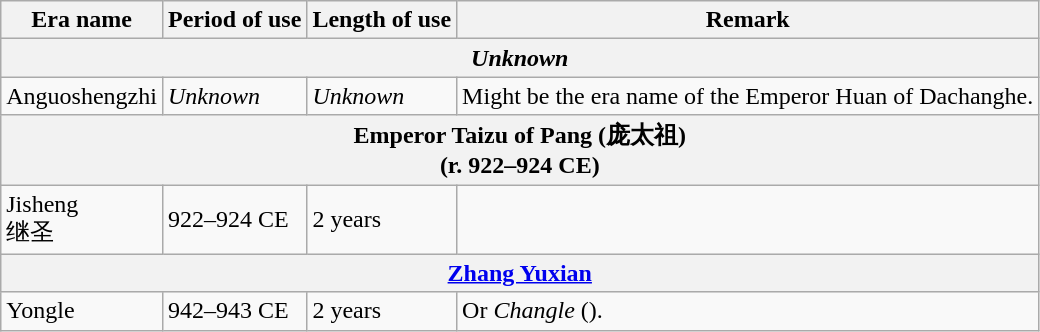<table class="wikitable">
<tr>
<th>Era name</th>
<th>Period of use</th>
<th>Length of use</th>
<th>Remark</th>
</tr>
<tr>
<th colspan="4"><em>Unknown</em></th>
</tr>
<tr>
<td>Anguoshengzhi<br></td>
<td><em>Unknown</em></td>
<td><em>Unknown</em></td>
<td>Might be the era name of the Emperor Huan of Dachanghe.</td>
</tr>
<tr>
<th colspan="4">Emperor Taizu of Pang (庞太祖)<br>(r. 922–924 CE)</th>
</tr>
<tr>
<td>Jisheng<br>继圣</td>
<td>922–924 CE</td>
<td>2 years</td>
<td></td>
</tr>
<tr>
<th colspan="4"><a href='#'>Zhang Yuxian</a><br></th>
</tr>
<tr>
<td>Yongle<br></td>
<td>942–943 CE</td>
<td>2 years</td>
<td>Or <em>Changle</em> ().</td>
</tr>
</table>
